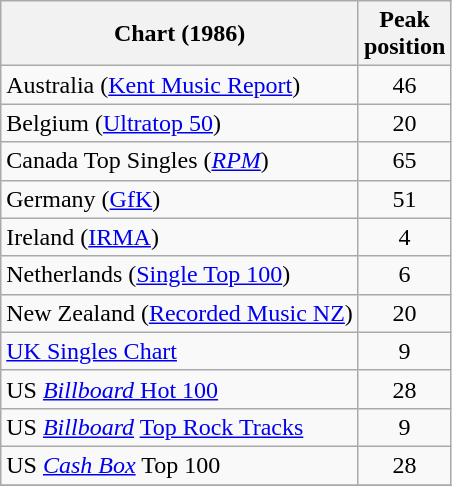<table class="wikitable sortable">
<tr>
<th>Chart (1986)</th>
<th>Peak<br>position</th>
</tr>
<tr>
<td>Australia (<a href='#'>Kent Music Report</a>)</td>
<td align="center">46</td>
</tr>
<tr>
<td align="left">Belgium (<a href='#'>Ultratop 50</a>)</td>
<td align="center">20</td>
</tr>
<tr>
<td align="left">Canada Top Singles (<em><a href='#'>RPM</a></em>)</td>
<td align="center">65</td>
</tr>
<tr>
<td align="left">Germany (<a href='#'>GfK</a>)</td>
<td align="center">51</td>
</tr>
<tr>
<td align="left">Ireland (<a href='#'>IRMA</a>)</td>
<td align="center">4</td>
</tr>
<tr>
<td align="left">Netherlands (<a href='#'>Single Top 100</a>)</td>
<td align="center">6</td>
</tr>
<tr>
<td align="left">New Zealand (<a href='#'>Recorded Music NZ</a>)</td>
<td align="center">20</td>
</tr>
<tr>
<td align="left"><a href='#'>UK Singles Chart</a></td>
<td align="center">9</td>
</tr>
<tr>
<td>US <a href='#'><em>Billboard</em> Hot 100</a></td>
<td align="center">28</td>
</tr>
<tr>
<td>US <em><a href='#'>Billboard</a></em> <a href='#'>Top Rock Tracks</a></td>
<td align="center">9</td>
</tr>
<tr>
<td>US <a href='#'><em>Cash Box</em></a> Top 100</td>
<td align="center">28</td>
</tr>
<tr>
</tr>
</table>
